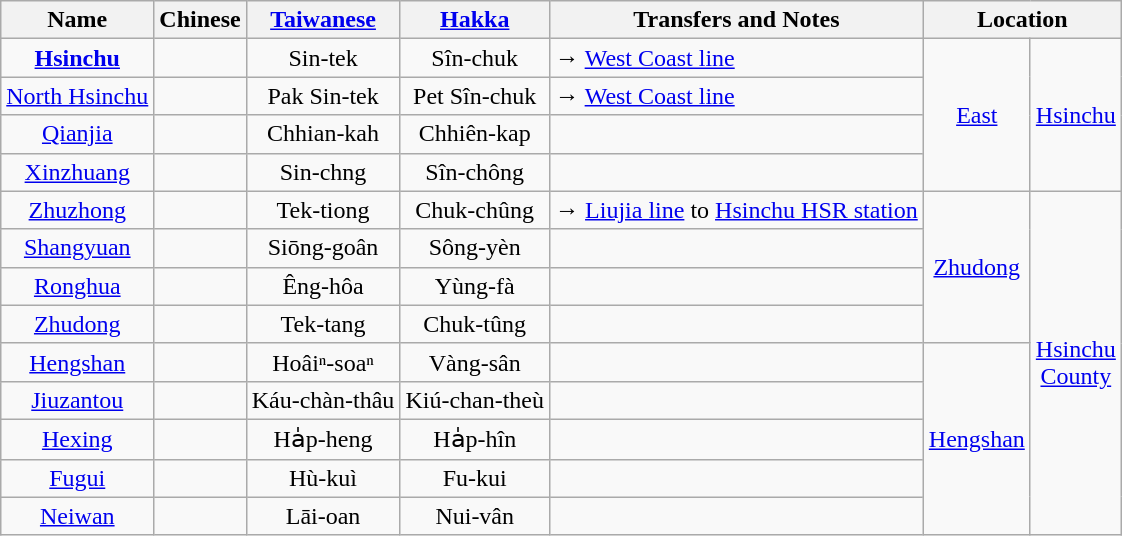<table class=wikitable style="text-align:center">
<tr>
<th>Name</th>
<th>Chinese</th>
<th><a href='#'>Taiwanese</a></th>
<th><a href='#'>Hakka</a></th>
<th>Transfers and Notes</th>
<th colspan=2>Location</th>
</tr>
<tr>
<td><strong><a href='#'>Hsinchu</a></strong></td>
<td></td>
<td>Sin-tek</td>
<td>Sîn-chuk</td>
<td align=left>→  <a href='#'>West Coast line</a></td>
<td rowspan=4><a href='#'>East</a></td>
<td rowspan=4><a href='#'>Hsinchu</a></td>
</tr>
<tr>
<td><a href='#'>North Hsinchu</a></td>
<td></td>
<td>Pak Sin-tek</td>
<td>Pet Sîn-chuk</td>
<td align=left>→  <a href='#'>West Coast line</a></td>
</tr>
<tr>
<td><a href='#'>Qianjia</a></td>
<td></td>
<td>Chhian-kah</td>
<td>Chhiên-kap</td>
<td align=left></td>
</tr>
<tr>
<td><a href='#'>Xinzhuang</a></td>
<td></td>
<td>Sin-chng</td>
<td>Sîn-chông</td>
<td align=left></td>
</tr>
<tr>
<td><a href='#'>Zhuzhong</a></td>
<td></td>
<td>Tek-tiong</td>
<td>Chuk-chûng</td>
<td align=left>→  <a href='#'>Liujia line</a> to <a href='#'>Hsinchu HSR station</a></td>
<td rowspan=4><a href='#'>Zhudong</a></td>
<td rowspan=9><a href='#'>Hsinchu<br>County</a></td>
</tr>
<tr>
<td><a href='#'>Shangyuan</a></td>
<td></td>
<td>Siōng-goân</td>
<td>Sông-yèn</td>
<td align=left></td>
</tr>
<tr>
<td><a href='#'>Ronghua</a></td>
<td></td>
<td>Êng-hôa</td>
<td>Yùng-fà</td>
<td align=left></td>
</tr>
<tr>
<td><a href='#'>Zhudong</a></td>
<td></td>
<td>Tek-tang</td>
<td>Chuk-tûng</td>
<td align=left></td>
</tr>
<tr>
<td><a href='#'>Hengshan</a></td>
<td></td>
<td>Hoâiⁿ-soaⁿ</td>
<td>Vàng-sân</td>
<td align=left></td>
<td rowspan=5><a href='#'>Hengshan</a></td>
</tr>
<tr>
<td><a href='#'>Jiuzantou</a></td>
<td></td>
<td>Káu-chàn-thâu</td>
<td>Kiú-chan-theù</td>
<td align=left></td>
</tr>
<tr>
<td><a href='#'>Hexing</a></td>
<td></td>
<td>Ha̍p-heng</td>
<td>Ha̍p-hîn</td>
<td align=left></td>
</tr>
<tr>
<td><a href='#'>Fugui</a></td>
<td></td>
<td>Hù-kuì</td>
<td>Fu-kui</td>
<td align=left></td>
</tr>
<tr>
<td><a href='#'>Neiwan</a></td>
<td></td>
<td>Lāi-oan</td>
<td>Nui-vân</td>
<td align=left></td>
</tr>
</table>
